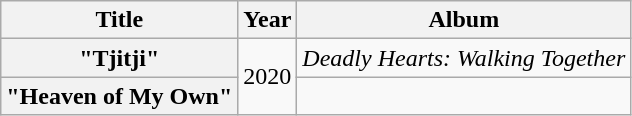<table class="wikitable plainrowheaders" style="text-align:center;">
<tr>
<th>Title</th>
<th>Year</th>
<th>Album</th>
</tr>
<tr>
<th scope="row">"Tjitji"<br></th>
<td rowspan="2">2020</td>
<td><em>Deadly Hearts: Walking Together</em></td>
</tr>
<tr>
<th scope="row">"Heaven of My Own"<br></th>
<td></td>
</tr>
</table>
